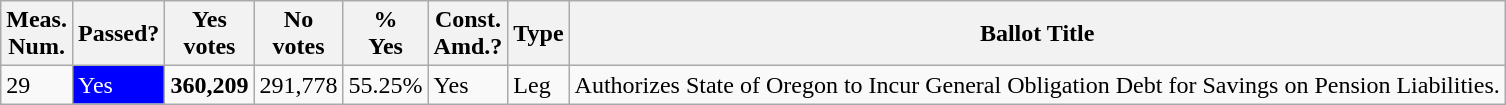<table class="wikitable sortable">
<tr>
<th>Meas.<br>Num.</th>
<th>Passed?</th>
<th>Yes<br>votes</th>
<th>No<br>votes</th>
<th>%<br>Yes</th>
<th>Const.<br>Amd.?</th>
<th>Type</th>
<th>Ballot Title</th>
</tr>
<tr>
<td>29</td>
<td style="background:blue;color:white">Yes</td>
<td><strong>360,209</strong></td>
<td>291,778</td>
<td>55.25%</td>
<td>Yes</td>
<td>Leg</td>
<td>Authorizes State of Oregon to Incur General Obligation Debt for Savings on Pension Liabilities.</td>
</tr>
</table>
